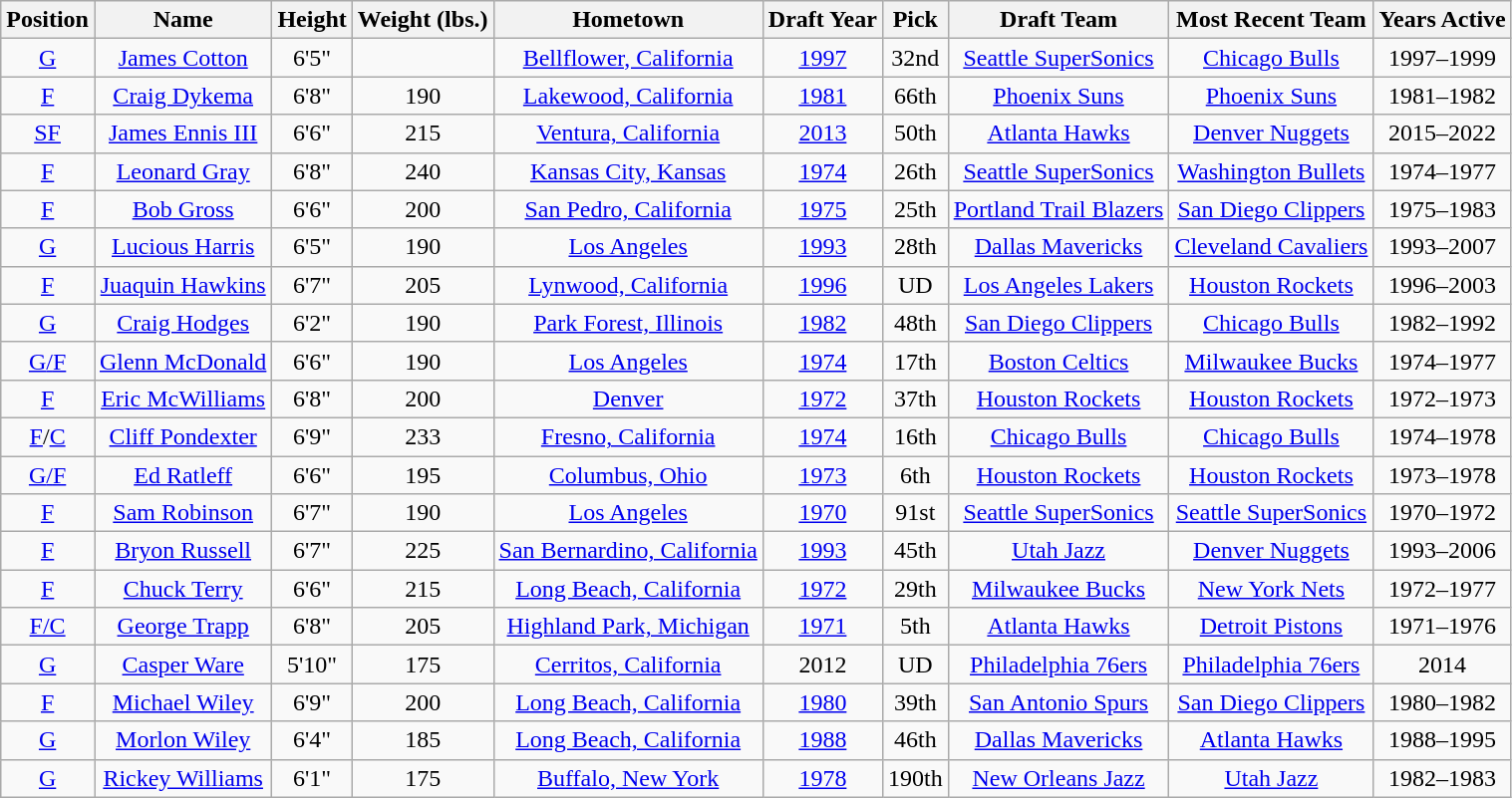<table class="wikitable sortable" style="text-align:center">
<tr>
<th>Position</th>
<th>Name</th>
<th>Height</th>
<th>Weight (lbs.)</th>
<th>Hometown</th>
<th>Draft Year</th>
<th>Pick</th>
<th>Draft Team</th>
<th>Most Recent Team</th>
<th>Years Active</th>
</tr>
<tr>
<td><a href='#'>G</a></td>
<td><a href='#'>James Cotton</a></td>
<td>6'5"</td>
<td></td>
<td><a href='#'>Bellflower, California</a></td>
<td><a href='#'>1997</a></td>
<td>32nd</td>
<td><a href='#'>Seattle SuperSonics</a></td>
<td><a href='#'>Chicago Bulls</a></td>
<td>1997–1999</td>
</tr>
<tr>
<td><a href='#'>F</a></td>
<td><a href='#'>Craig Dykema</a></td>
<td>6'8"</td>
<td>190</td>
<td><a href='#'>Lakewood, California</a></td>
<td><a href='#'>1981</a></td>
<td>66th</td>
<td><a href='#'>Phoenix Suns</a></td>
<td><a href='#'>Phoenix Suns</a></td>
<td>1981–1982</td>
</tr>
<tr>
<td><a href='#'>SF</a></td>
<td><a href='#'>James Ennis III</a></td>
<td>6'6"</td>
<td>215</td>
<td><a href='#'>Ventura, California</a></td>
<td><a href='#'>2013</a></td>
<td>50th</td>
<td><a href='#'>Atlanta Hawks</a></td>
<td><a href='#'>Denver Nuggets</a></td>
<td>2015–2022</td>
</tr>
<tr>
<td><a href='#'>F</a></td>
<td><a href='#'>Leonard Gray</a></td>
<td>6'8"</td>
<td>240</td>
<td><a href='#'>Kansas City, Kansas</a></td>
<td><a href='#'>1974</a></td>
<td>26th</td>
<td><a href='#'>Seattle SuperSonics</a></td>
<td><a href='#'>Washington Bullets</a></td>
<td>1974–1977</td>
</tr>
<tr>
<td><a href='#'>F</a></td>
<td><a href='#'>Bob Gross</a></td>
<td>6'6"</td>
<td>200</td>
<td><a href='#'>San Pedro, California</a></td>
<td><a href='#'>1975</a></td>
<td>25th</td>
<td><a href='#'>Portland Trail Blazers</a></td>
<td><a href='#'>San Diego Clippers</a></td>
<td>1975–1983</td>
</tr>
<tr>
<td><a href='#'>G</a></td>
<td><a href='#'>Lucious Harris</a></td>
<td>6'5"</td>
<td>190</td>
<td><a href='#'>Los Angeles</a></td>
<td><a href='#'>1993</a></td>
<td>28th</td>
<td><a href='#'>Dallas Mavericks</a></td>
<td><a href='#'>Cleveland Cavaliers</a></td>
<td>1993–2007</td>
</tr>
<tr>
<td><a href='#'>F</a></td>
<td><a href='#'>Juaquin Hawkins</a></td>
<td>6'7"</td>
<td>205</td>
<td><a href='#'>Lynwood, California</a></td>
<td><a href='#'>1996</a></td>
<td>UD</td>
<td><a href='#'>Los Angeles Lakers</a></td>
<td><a href='#'>Houston Rockets</a></td>
<td>1996–2003</td>
</tr>
<tr>
<td><a href='#'>G</a></td>
<td><a href='#'>Craig Hodges</a></td>
<td>6'2"</td>
<td>190</td>
<td><a href='#'>Park Forest, Illinois</a></td>
<td><a href='#'>1982</a></td>
<td>48th</td>
<td><a href='#'>San Diego Clippers</a></td>
<td><a href='#'>Chicago Bulls</a></td>
<td>1982–1992</td>
</tr>
<tr>
<td><a href='#'>G</a><a href='#'>/</a><a href='#'>F</a></td>
<td><a href='#'>Glenn McDonald</a></td>
<td>6'6"</td>
<td>190</td>
<td><a href='#'>Los Angeles</a></td>
<td><a href='#'>1974</a></td>
<td>17th</td>
<td><a href='#'>Boston Celtics</a></td>
<td><a href='#'>Milwaukee Bucks</a></td>
<td>1974–1977</td>
</tr>
<tr>
<td><a href='#'>F</a></td>
<td><a href='#'>Eric McWilliams</a></td>
<td>6'8"</td>
<td>200</td>
<td><a href='#'>Denver</a></td>
<td><a href='#'>1972</a></td>
<td>37th</td>
<td><a href='#'>Houston Rockets</a></td>
<td><a href='#'>Houston Rockets</a></td>
<td>1972–1973</td>
</tr>
<tr>
<td><a href='#'>F</a>/<a href='#'>C</a></td>
<td><a href='#'>Cliff Pondexter</a></td>
<td>6'9"</td>
<td>233</td>
<td><a href='#'>Fresno, California</a></td>
<td><a href='#'>1974</a></td>
<td>16th</td>
<td><a href='#'>Chicago Bulls</a></td>
<td><a href='#'>Chicago Bulls</a></td>
<td>1974–1978</td>
</tr>
<tr>
<td><a href='#'>G</a><a href='#'>/</a><a href='#'>F</a></td>
<td><a href='#'>Ed Ratleff</a></td>
<td>6'6"</td>
<td>195</td>
<td><a href='#'>Columbus, Ohio</a></td>
<td><a href='#'>1973</a></td>
<td>6th</td>
<td><a href='#'>Houston Rockets</a></td>
<td><a href='#'>Houston Rockets</a></td>
<td>1973–1978</td>
</tr>
<tr>
<td><a href='#'>F</a></td>
<td><a href='#'>Sam Robinson</a></td>
<td>6'7"</td>
<td>190</td>
<td><a href='#'>Los Angeles</a></td>
<td><a href='#'>1970</a></td>
<td>91st</td>
<td><a href='#'>Seattle SuperSonics</a></td>
<td><a href='#'>Seattle SuperSonics</a></td>
<td>1970–1972</td>
</tr>
<tr>
<td><a href='#'>F</a></td>
<td><a href='#'>Bryon Russell</a></td>
<td>6'7"</td>
<td>225</td>
<td><a href='#'>San Bernardino, California</a></td>
<td><a href='#'>1993</a></td>
<td>45th</td>
<td><a href='#'>Utah Jazz</a></td>
<td><a href='#'>Denver Nuggets</a></td>
<td>1993–2006</td>
</tr>
<tr>
<td><a href='#'>F</a></td>
<td><a href='#'>Chuck Terry</a></td>
<td>6'6"</td>
<td>215</td>
<td><a href='#'>Long Beach, California</a></td>
<td><a href='#'>1972</a></td>
<td>29th</td>
<td><a href='#'>Milwaukee Bucks</a></td>
<td><a href='#'>New York Nets</a></td>
<td>1972–1977</td>
</tr>
<tr>
<td><a href='#'>F/C</a></td>
<td><a href='#'>George Trapp</a></td>
<td>6'8"</td>
<td>205</td>
<td><a href='#'>Highland Park, Michigan</a></td>
<td><a href='#'>1971</a></td>
<td>5th</td>
<td><a href='#'>Atlanta Hawks</a></td>
<td><a href='#'>Detroit Pistons</a></td>
<td>1971–1976</td>
</tr>
<tr>
<td><a href='#'>G</a></td>
<td><a href='#'>Casper Ware</a></td>
<td>5'10"</td>
<td>175</td>
<td><a href='#'>Cerritos, California</a></td>
<td>2012</td>
<td>UD</td>
<td><a href='#'>Philadelphia 76ers</a></td>
<td><a href='#'>Philadelphia 76ers</a></td>
<td>2014</td>
</tr>
<tr>
<td><a href='#'>F</a></td>
<td><a href='#'>Michael Wiley</a></td>
<td>6'9"</td>
<td>200</td>
<td><a href='#'>Long Beach, California</a></td>
<td><a href='#'>1980</a></td>
<td>39th</td>
<td><a href='#'>San Antonio Spurs</a></td>
<td><a href='#'>San Diego Clippers</a></td>
<td>1980–1982</td>
</tr>
<tr>
<td><a href='#'>G</a></td>
<td><a href='#'>Morlon Wiley</a></td>
<td>6'4"</td>
<td>185</td>
<td><a href='#'>Long Beach, California</a></td>
<td><a href='#'>1988</a></td>
<td>46th</td>
<td><a href='#'>Dallas Mavericks</a></td>
<td><a href='#'>Atlanta Hawks</a></td>
<td>1988–1995</td>
</tr>
<tr>
<td><a href='#'>G</a></td>
<td><a href='#'>Rickey Williams</a></td>
<td>6'1"</td>
<td>175</td>
<td><a href='#'>Buffalo, New York</a></td>
<td><a href='#'>1978</a></td>
<td>190th</td>
<td><a href='#'>New Orleans Jazz</a></td>
<td><a href='#'>Utah Jazz</a></td>
<td>1982–1983</td>
</tr>
</table>
